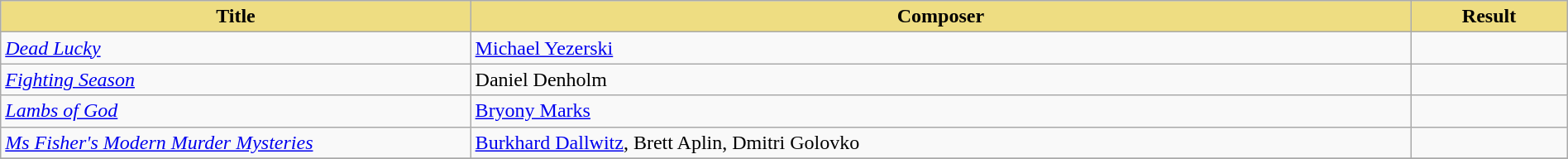<table class="wikitable" width=100%>
<tr>
<th style="width:30%;background:#EEDD82;">Title</th>
<th style="width:60%;background:#EEDD82;">Composer</th>
<th style="width:10%;background:#EEDD82;">Result<br></th>
</tr>
<tr>
<td><em><a href='#'>Dead Lucky</a></em></td>
<td><a href='#'>Michael Yezerski</a></td>
<td></td>
</tr>
<tr>
<td><em><a href='#'>Fighting Season</a></em></td>
<td>Daniel Denholm</td>
<td></td>
</tr>
<tr>
<td><em><a href='#'>Lambs of God</a></em></td>
<td><a href='#'>Bryony Marks</a></td>
<td></td>
</tr>
<tr>
<td><em><a href='#'>Ms Fisher's Modern Murder Mysteries</a></em></td>
<td><a href='#'>Burkhard Dallwitz</a>, Brett Aplin, Dmitri Golovko</td>
<td></td>
</tr>
<tr>
</tr>
</table>
